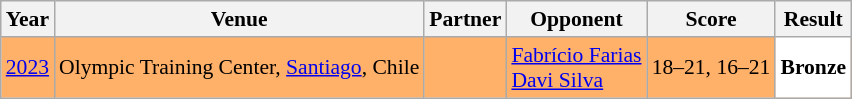<table class="sortable wikitable" style="font-size: 90%;">
<tr>
<th>Year</th>
<th>Venue</th>
<th>Partner</th>
<th>Opponent</th>
<th>Score</th>
<th>Result</th>
</tr>
<tr style="background:#FFB069">
<td align="center"><a href='#'>2023</a></td>
<td align="left">Olympic Training Center, <a href='#'>Santiago</a>, Chile</td>
<td align="left"></td>
<td align="left"> <a href='#'>Fabrício Farias</a><br> <a href='#'>Davi Silva</a></td>
<td align="left">18–21, 16–21</td>
<td style="text-align:left; background:white"> <strong>Bronze</strong></td>
</tr>
</table>
